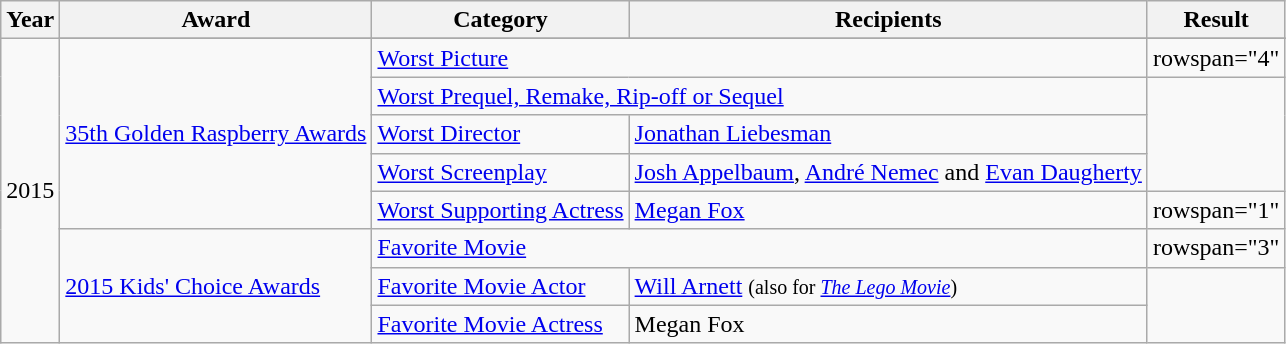<table class="wikitable sortable">
<tr>
<th>Year</th>
<th>Award</th>
<th>Category</th>
<th>Recipients</th>
<th>Result</th>
</tr>
<tr>
<td rowspan="9">2015</td>
</tr>
<tr>
<td rowspan="5"><a href='#'>35th Golden Raspberry Awards</a></td>
<td colspan="2"><a href='#'>Worst Picture</a></td>
<td>rowspan="4" </td>
</tr>
<tr>
<td colspan="2"><a href='#'>Worst Prequel, Remake, Rip-off or Sequel</a></td>
</tr>
<tr>
<td><a href='#'>Worst Director</a></td>
<td><a href='#'>Jonathan Liebesman</a></td>
</tr>
<tr>
<td><a href='#'>Worst Screenplay</a></td>
<td><a href='#'>Josh Appelbaum</a>, <a href='#'>André Nemec</a> and <a href='#'>Evan Daugherty</a></td>
</tr>
<tr>
<td><a href='#'>Worst Supporting Actress</a></td>
<td><a href='#'>Megan Fox</a></td>
<td>rowspan="1" </td>
</tr>
<tr>
<td rowspan="3"><a href='#'>2015 Kids' Choice Awards</a></td>
<td colspan="2"><a href='#'>Favorite Movie</a></td>
<td>rowspan="3" </td>
</tr>
<tr>
<td><a href='#'>Favorite Movie Actor</a></td>
<td><a href='#'>Will Arnett</a> <small>(also for <em><a href='#'>The Lego Movie</a></em>)</small></td>
</tr>
<tr>
<td><a href='#'>Favorite Movie Actress</a></td>
<td>Megan Fox</td>
</tr>
</table>
